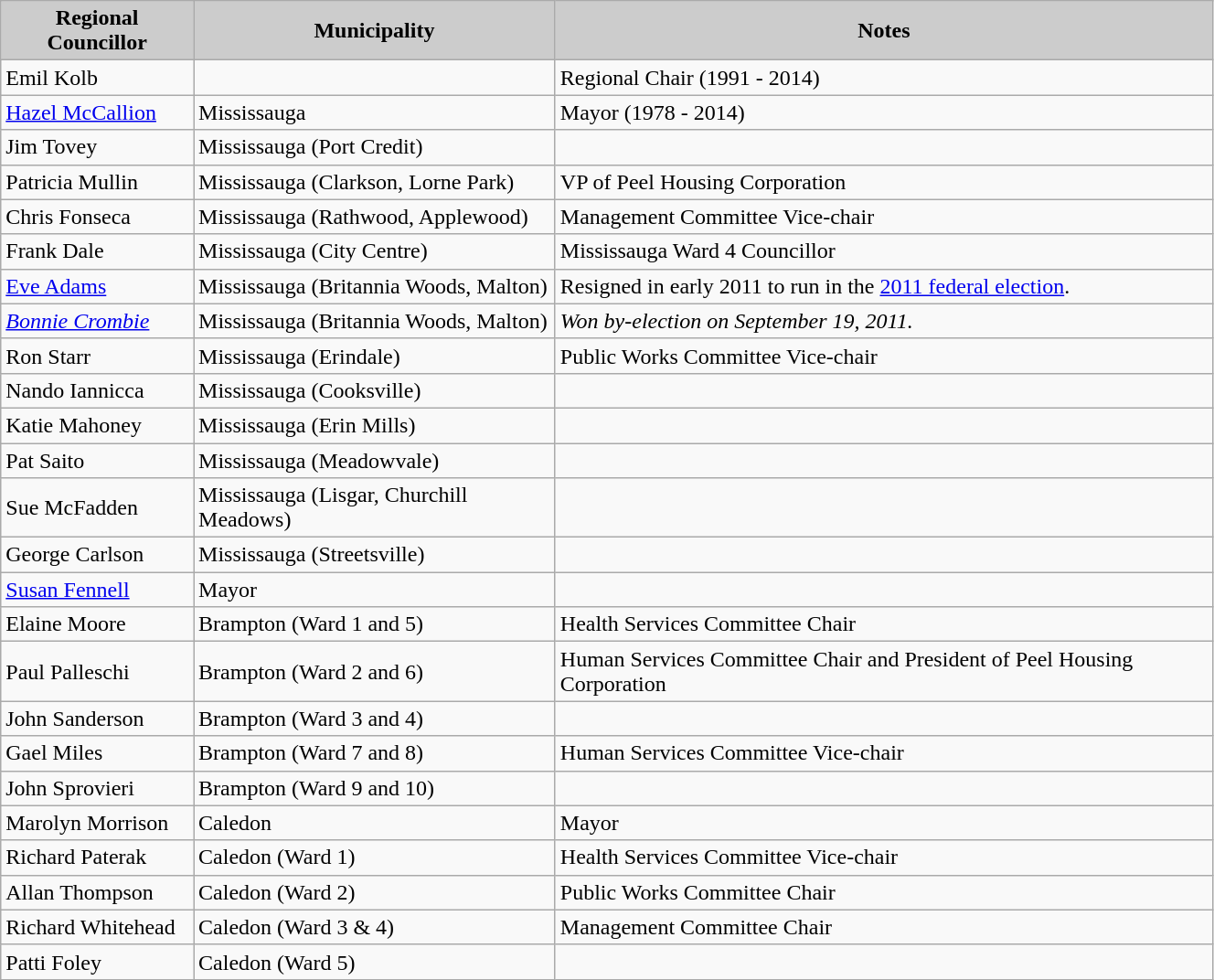<table class="wikitable" width=70%>
<tr>
<th style="background:#cccccc;"><strong>Regional Councillor</strong></th>
<th style="background:#cccccc;"><strong>Municipality</strong></th>
<th style="background:#cccccc;"><strong>Notes</strong></th>
</tr>
<tr>
<td>Emil Kolb</td>
<td></td>
<td>Regional Chair (1991 - 2014)</td>
</tr>
<tr>
<td><a href='#'>Hazel McCallion</a></td>
<td>Mississauga</td>
<td>Mayor (1978 - 2014)</td>
</tr>
<tr>
<td>Jim Tovey</td>
<td>Mississauga (Port Credit)</td>
<td></td>
</tr>
<tr>
<td>Patricia Mullin</td>
<td>Mississauga (Clarkson, Lorne Park)</td>
<td>VP of Peel Housing Corporation</td>
</tr>
<tr>
<td>Chris Fonseca</td>
<td>Mississauga (Rathwood, Applewood)</td>
<td>Management Committee Vice-chair</td>
</tr>
<tr>
<td>Frank Dale</td>
<td>Mississauga (City Centre)</td>
<td>Mississauga Ward 4 Councillor</td>
</tr>
<tr>
<td><a href='#'>Eve Adams</a></td>
<td>Mississauga (Britannia Woods, Malton)</td>
<td>Resigned in early 2011 to run in the <a href='#'>2011 federal election</a>.</td>
</tr>
<tr>
<td><em><a href='#'>Bonnie Crombie</a></em></td>
<td>Mississauga (Britannia Woods, Malton)</td>
<td><em>Won by-election on September 19, 2011.</em></td>
</tr>
<tr>
<td>Ron Starr</td>
<td>Mississauga (Erindale)</td>
<td>Public Works Committee Vice-chair</td>
</tr>
<tr>
<td>Nando Iannicca</td>
<td>Mississauga (Cooksville)</td>
<td></td>
</tr>
<tr>
<td>Katie Mahoney</td>
<td>Mississauga (Erin Mills)</td>
<td></td>
</tr>
<tr>
<td>Pat Saito</td>
<td>Mississauga (Meadowvale)</td>
<td></td>
</tr>
<tr>
<td>Sue McFadden</td>
<td>Mississauga (Lisgar, Churchill Meadows)</td>
<td></td>
</tr>
<tr>
<td>George Carlson</td>
<td>Mississauga (Streetsville)</td>
<td></td>
</tr>
<tr>
<td><a href='#'>Susan Fennell</a></td>
<td Brampton>Mayor</td>
</tr>
<tr>
<td>Elaine Moore</td>
<td>Brampton (Ward 1 and 5)</td>
<td>Health Services Committee Chair</td>
</tr>
<tr>
<td>Paul Palleschi</td>
<td>Brampton (Ward 2 and 6)</td>
<td>Human Services Committee Chair and President of Peel Housing Corporation</td>
</tr>
<tr>
<td>John Sanderson</td>
<td>Brampton (Ward 3 and 4)</td>
<td></td>
</tr>
<tr>
<td>Gael Miles</td>
<td>Brampton (Ward 7 and 8)</td>
<td>Human Services Committee Vice-chair</td>
</tr>
<tr>
<td>John Sprovieri</td>
<td>Brampton (Ward 9 and 10)</td>
<td></td>
</tr>
<tr>
<td>Marolyn Morrison</td>
<td>Caledon</td>
<td>Mayor</td>
</tr>
<tr>
<td>Richard Paterak</td>
<td>Caledon (Ward 1)</td>
<td>Health Services Committee Vice-chair</td>
</tr>
<tr>
<td>Allan Thompson</td>
<td>Caledon (Ward 2)</td>
<td>Public Works Committee Chair</td>
</tr>
<tr>
<td>Richard Whitehead</td>
<td>Caledon (Ward 3 & 4)</td>
<td>Management Committee Chair</td>
</tr>
<tr>
<td>Patti Foley</td>
<td>Caledon (Ward 5)</td>
<td></td>
</tr>
</table>
